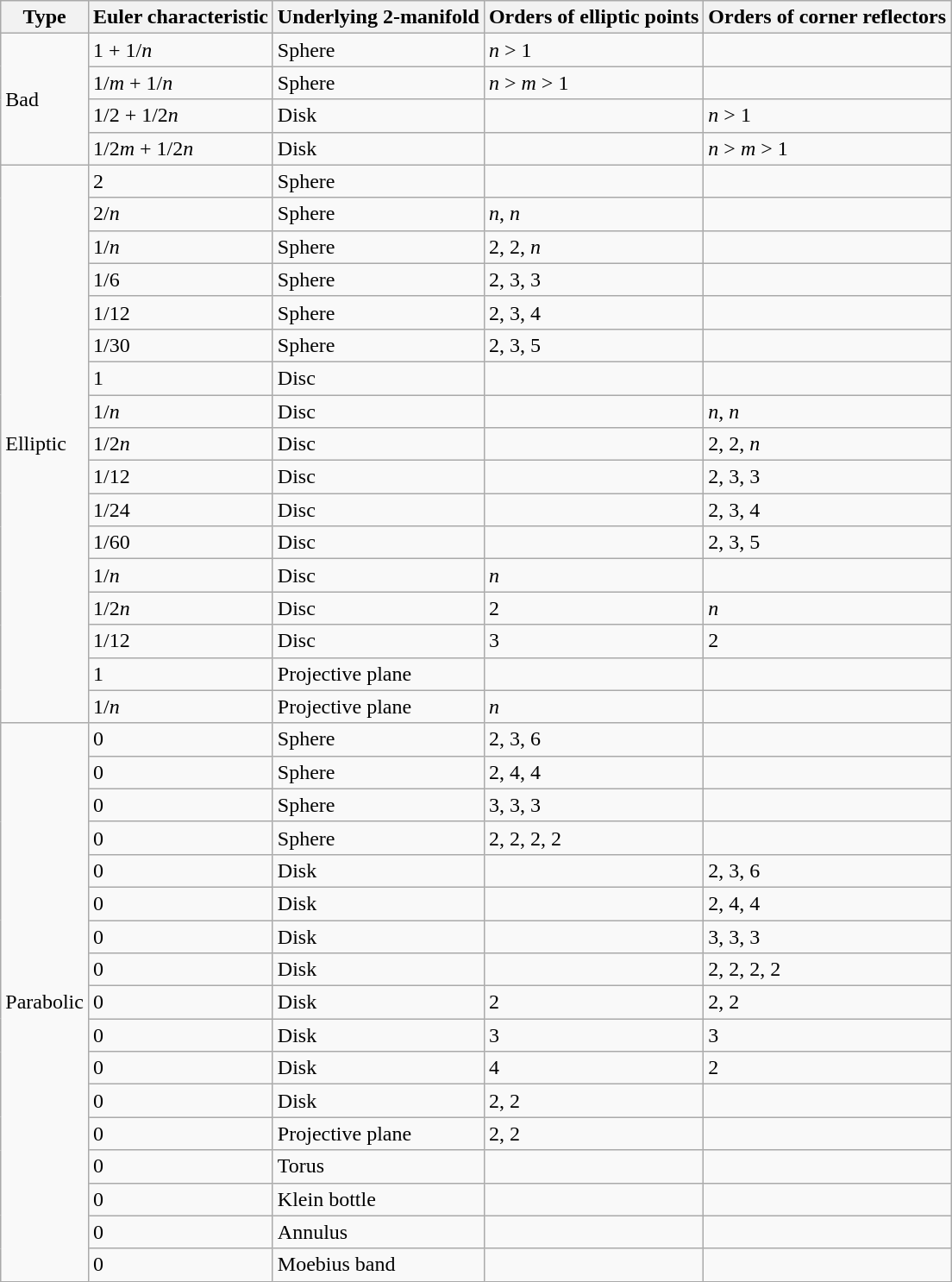<table class="wikitable">
<tr ---->
<th>Type</th>
<th>Euler characteristic</th>
<th>Underlying 2-manifold</th>
<th>Orders of elliptic points</th>
<th>Orders of corner reflectors</th>
</tr>
<tr ---->
<td rowspan=4>Bad</td>
<td>1 + 1/<em>n</em></td>
<td>Sphere</td>
<td><em>n</em> > 1</td>
<td></td>
</tr>
<tr ---->
<td>1/<em>m</em> + 1/<em>n</em></td>
<td>Sphere</td>
<td><em>n</em> > <em>m</em> > 1</td>
<td></td>
</tr>
<tr ---->
<td>1/2 + 1/2<em>n</em></td>
<td>Disk</td>
<td></td>
<td><em>n</em> > 1</td>
</tr>
<tr ---->
<td>1/2<em>m</em> + 1/2<em>n</em></td>
<td>Disk</td>
<td></td>
<td><em>n</em> > <em>m</em> > 1</td>
</tr>
<tr ---->
<td rowspan=17>Elliptic</td>
<td>2</td>
<td>Sphere</td>
<td></td>
<td></td>
</tr>
<tr ---->
<td>2/<em>n</em></td>
<td>Sphere</td>
<td><em>n</em>, <em>n</em></td>
<td></td>
</tr>
<tr ---->
<td>1/<em>n</em></td>
<td>Sphere</td>
<td>2, 2, <em>n</em></td>
<td></td>
</tr>
<tr ---->
<td>1/6</td>
<td>Sphere</td>
<td>2, 3, 3</td>
<td></td>
</tr>
<tr ---->
<td>1/12</td>
<td>Sphere</td>
<td>2, 3, 4</td>
<td></td>
</tr>
<tr ---->
<td>1/30</td>
<td>Sphere</td>
<td>2, 3, 5</td>
<td></td>
</tr>
<tr ---->
<td>1</td>
<td>Disc</td>
<td></td>
<td></td>
</tr>
<tr ---->
<td>1/<em>n</em></td>
<td>Disc</td>
<td></td>
<td><em>n</em>, <em>n</em></td>
</tr>
<tr ---->
<td>1/2<em>n</em></td>
<td>Disc</td>
<td></td>
<td>2, 2, <em>n</em></td>
</tr>
<tr ---->
<td>1/12</td>
<td>Disc</td>
<td></td>
<td>2, 3, 3</td>
</tr>
<tr ---->
<td>1/24</td>
<td>Disc</td>
<td></td>
<td>2, 3, 4</td>
</tr>
<tr ---->
<td>1/60</td>
<td>Disc</td>
<td></td>
<td>2, 3, 5</td>
</tr>
<tr ---->
<td>1/<em>n</em></td>
<td>Disc</td>
<td><em>n</em></td>
<td></td>
</tr>
<tr ---->
<td>1/2<em>n</em></td>
<td>Disc</td>
<td>2</td>
<td><em>n</em></td>
</tr>
<tr ---->
<td>1/12</td>
<td>Disc</td>
<td>3</td>
<td>2</td>
</tr>
<tr ---->
<td>1</td>
<td>Projective plane</td>
<td></td>
<td></td>
</tr>
<tr ---->
<td>1/<em>n</em></td>
<td>Projective plane</td>
<td><em>n</em></td>
<td></td>
</tr>
<tr ---->
<td rowspan=17>Parabolic</td>
<td>0</td>
<td>Sphere</td>
<td>2, 3, 6</td>
<td></td>
</tr>
<tr ---->
<td>0</td>
<td>Sphere</td>
<td>2, 4, 4</td>
<td></td>
</tr>
<tr ---->
<td>0</td>
<td>Sphere</td>
<td>3, 3, 3</td>
<td></td>
</tr>
<tr ---->
<td>0</td>
<td>Sphere</td>
<td>2, 2, 2, 2</td>
<td></td>
</tr>
<tr ---->
<td>0</td>
<td>Disk</td>
<td></td>
<td>2, 3, 6</td>
</tr>
<tr ---->
<td>0</td>
<td>Disk</td>
<td></td>
<td>2, 4, 4</td>
</tr>
<tr ---->
<td>0</td>
<td>Disk</td>
<td></td>
<td>3, 3, 3</td>
</tr>
<tr ---->
<td>0</td>
<td>Disk</td>
<td></td>
<td>2, 2, 2, 2</td>
</tr>
<tr ---->
<td>0</td>
<td>Disk</td>
<td>2</td>
<td>2, 2</td>
</tr>
<tr ---->
<td>0</td>
<td>Disk</td>
<td>3</td>
<td>3</td>
</tr>
<tr ---->
<td>0</td>
<td>Disk</td>
<td>4</td>
<td>2</td>
</tr>
<tr ---->
<td>0</td>
<td>Disk</td>
<td>2, 2</td>
<td></td>
</tr>
<tr ---->
<td>0</td>
<td>Projective plane</td>
<td>2, 2</td>
<td></td>
</tr>
<tr ---->
<td>0</td>
<td>Torus</td>
<td></td>
<td></td>
</tr>
<tr ---->
<td>0</td>
<td>Klein bottle</td>
<td></td>
<td></td>
</tr>
<tr ---->
<td>0</td>
<td>Annulus</td>
<td></td>
<td></td>
</tr>
<tr ---->
<td>0</td>
<td>Moebius band</td>
<td></td>
<td></td>
</tr>
</table>
